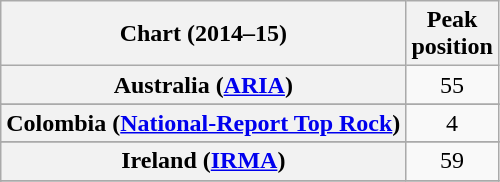<table class="wikitable plainrowheaders sortable" style="text-align:center">
<tr>
<th scope="col">Chart (2014–15)</th>
<th scope="col">Peak<br>position</th>
</tr>
<tr>
<th scope="row">Australia (<a href='#'>ARIA</a>)</th>
<td align="center">55</td>
</tr>
<tr>
</tr>
<tr>
</tr>
<tr>
</tr>
<tr>
</tr>
<tr>
</tr>
<tr>
<th scope="row">Colombia (<a href='#'>National-Report Top Rock</a>)</th>
<td style="text-align:center;">4</td>
</tr>
<tr>
</tr>
<tr>
</tr>
<tr>
</tr>
<tr>
</tr>
<tr>
<th scope="row">Ireland (<a href='#'>IRMA</a>)</th>
<td align="center">59</td>
</tr>
<tr>
</tr>
<tr>
</tr>
<tr>
</tr>
<tr>
</tr>
<tr>
</tr>
<tr>
</tr>
<tr>
</tr>
<tr>
</tr>
<tr>
</tr>
<tr>
</tr>
<tr>
</tr>
<tr>
</tr>
<tr>
</tr>
</table>
